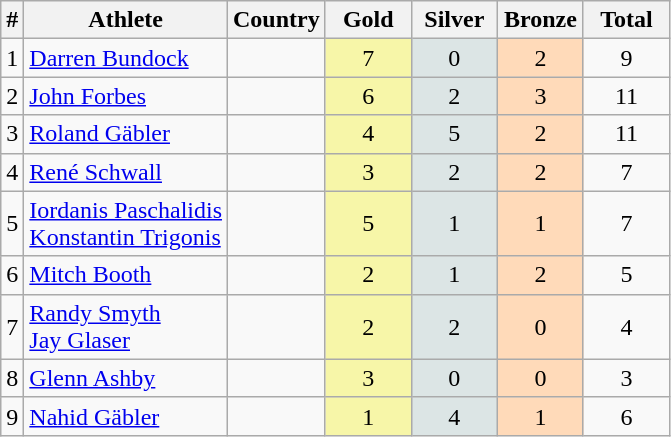<table class="wikitable">
<tr>
<th>#</th>
<th>Athlete</th>
<th>Country</th>
<th width="50">Gold</th>
<th width="50">Silver</th>
<th width="50">Bronze</th>
<th width="50">Total</th>
</tr>
<tr style="text-align:center;">
<td>1</td>
<td align="left"><a href='#'>Darren Bundock</a></td>
<td align="left"></td>
<td style="background:#F7F6A8;">7</td>
<td style="background:#DCE5E5;">0</td>
<td style="background:#FFDAB9;">2</td>
<td>9</td>
</tr>
<tr style="text-align:center;">
<td>2</td>
<td align="left"><a href='#'>John Forbes</a></td>
<td align="left"></td>
<td style="background:#F7F6A8;">6</td>
<td style="background:#DCE5E5;">2</td>
<td style="background:#FFDAB9;">3</td>
<td>11</td>
</tr>
<tr style="text-align:center;">
<td>3</td>
<td align="left"><a href='#'>Roland Gäbler</a></td>
<td align="left"></td>
<td style="background:#F7F6A8;">4</td>
<td style="background:#DCE5E5;">5</td>
<td style="background:#FFDAB9;">2</td>
<td>11</td>
</tr>
<tr style="text-align:center;">
<td>4</td>
<td align="left"><a href='#'>René Schwall</a></td>
<td align="left"></td>
<td style="background:#F7F6A8;">3</td>
<td style="background:#DCE5E5;">2</td>
<td style="background:#FFDAB9;">2</td>
<td>7</td>
</tr>
<tr style="text-align:center;">
<td>5</td>
<td align="left"><a href='#'>Iordanis Paschalidis</a><br><a href='#'>Konstantin Trigonis</a></td>
<td align="left"></td>
<td style="background:#F7F6A8;">5</td>
<td style="background:#DCE5E5;">1</td>
<td style="background:#FFDAB9;">1</td>
<td>7</td>
</tr>
<tr style="text-align:center;">
<td>6</td>
<td align="left"><a href='#'>Mitch Booth</a></td>
<td align="left"></td>
<td style="background:#F7F6A8;">2</td>
<td style="background:#DCE5E5;">1</td>
<td style="background:#FFDAB9;">2</td>
<td>5</td>
</tr>
<tr style="text-align:center;">
<td>7</td>
<td align="left"><a href='#'>Randy Smyth</a><br><a href='#'>Jay Glaser</a></td>
<td align="left"></td>
<td style="background:#F7F6A8;">2</td>
<td style="background:#DCE5E5;">2</td>
<td style="background:#FFDAB9;">0</td>
<td>4</td>
</tr>
<tr style="text-align:center;">
<td>8</td>
<td align="left"><a href='#'>Glenn Ashby</a></td>
<td align="left"></td>
<td style="background:#F7F6A8;">3</td>
<td style="background:#DCE5E5;">0</td>
<td style="background:#FFDAB9;">0</td>
<td>3</td>
</tr>
<tr style="text-align:center;">
<td>9</td>
<td align="left"><a href='#'>Nahid Gäbler</a></td>
<td align="left"></td>
<td style="background:#F7F6A8;">1</td>
<td style="background:#DCE5E5;">4</td>
<td style="background:#FFDAB9;">1</td>
<td>6</td>
</tr>
</table>
